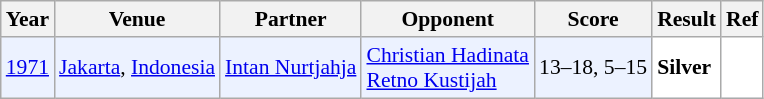<table class="sortable wikitable" style="font-size: 90%;">
<tr>
<th>Year</th>
<th>Venue</th>
<th>Partner</th>
<th>Opponent</th>
<th>Score</th>
<th>Result</th>
<th>Ref</th>
</tr>
<tr style="background:#ECF2FF">
<td align="center"><a href='#'>1971</a></td>
<td align="left"><a href='#'>Jakarta</a>, <a href='#'>Indonesia</a></td>
<td align="left"> <a href='#'>Intan Nurtjahja</a></td>
<td align="left"> <a href='#'>Christian Hadinata</a><br>  <a href='#'>Retno Kustijah</a></td>
<td align="left">13–18, 5–15</td>
<td style="text-align:left; background:white"> <strong>Silver</strong></td>
<td style="text-align:center; background:white"></td>
</tr>
</table>
